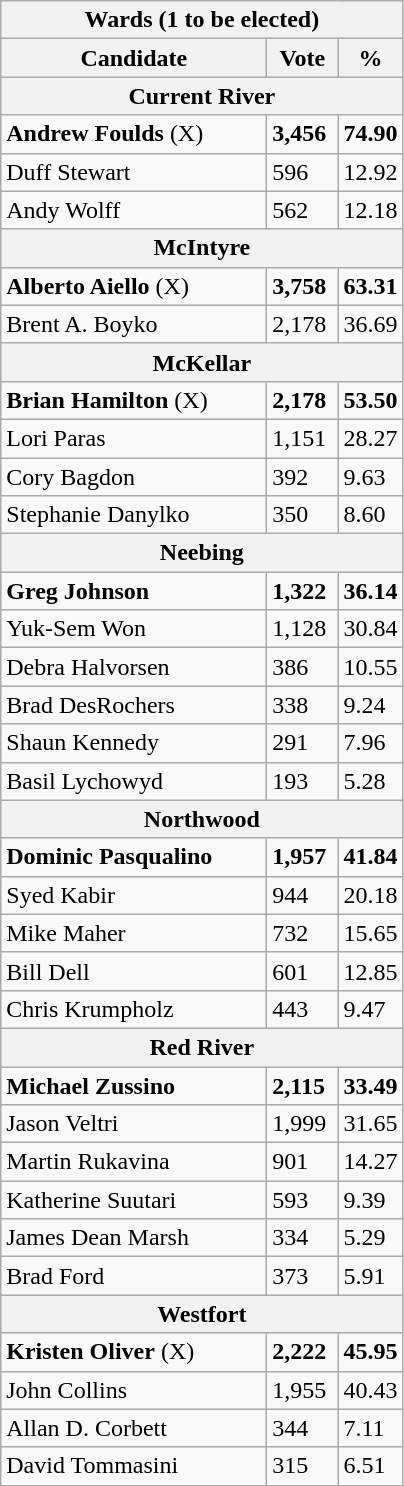<table class="wikitable">
<tr>
<th colspan="3"><strong>Wards (1 to be elected)</strong></th>
</tr>
<tr>
<th bgcolor="#ddf" width="170px">Candidate</th>
<th bgcolor="#DDDDFF" width="40px">Vote</th>
<th bgcolor="#DDDDFF" width="30px">%</th>
</tr>
<tr>
<th colspan="3">Current River</th>
</tr>
<tr>
<td><strong>Andrew Foulds</strong>  (X)</td>
<td><strong>3,456</strong></td>
<td><strong>74.90</strong></td>
</tr>
<tr>
<td>Duff Stewart</td>
<td>596</td>
<td>12.92</td>
</tr>
<tr>
<td>Andy Wolff</td>
<td>562</td>
<td>12.18</td>
</tr>
<tr>
<th colspan="3">McIntyre</th>
</tr>
<tr>
<td><strong>Alberto Aiello</strong> (X)</td>
<td><strong>3,758</strong></td>
<td><strong>63.31</strong></td>
</tr>
<tr>
<td>Brent A. Boyko</td>
<td>2,178</td>
<td>36.69</td>
</tr>
<tr>
<th colspan="3">McKellar</th>
</tr>
<tr>
<td><strong>Brian Hamilton</strong> (X)</td>
<td><strong>2,178</strong></td>
<td><strong>53.50</strong></td>
</tr>
<tr>
<td>Lori Paras</td>
<td>1,151</td>
<td>28.27</td>
</tr>
<tr>
<td>Cory Bagdon</td>
<td>392</td>
<td>9.63</td>
</tr>
<tr>
<td>Stephanie Danylko</td>
<td>350</td>
<td>8.60</td>
</tr>
<tr>
<th colspan="3">Neebing</th>
</tr>
<tr>
<td><strong>Greg Johnson</strong></td>
<td><strong>1,322</strong></td>
<td><strong>36.14</strong></td>
</tr>
<tr>
<td>Yuk-Sem Won</td>
<td>1,128</td>
<td>30.84</td>
</tr>
<tr>
<td>Debra Halvorsen</td>
<td>386</td>
<td>10.55</td>
</tr>
<tr>
<td>Brad DesRochers</td>
<td>338</td>
<td>9.24</td>
</tr>
<tr>
<td>Shaun Kennedy</td>
<td>291</td>
<td>7.96</td>
</tr>
<tr>
<td>Basil Lychowyd</td>
<td>193</td>
<td>5.28</td>
</tr>
<tr>
<th colspan="3">Northwood</th>
</tr>
<tr>
<td><strong>Dominic Pasqualino</strong></td>
<td><strong>1,957</strong></td>
<td><strong>41.84</strong></td>
</tr>
<tr>
<td>Syed Kabir</td>
<td>944</td>
<td>20.18</td>
</tr>
<tr>
<td>Mike Maher</td>
<td>732</td>
<td>15.65</td>
</tr>
<tr>
<td>Bill Dell</td>
<td>601</td>
<td>12.85</td>
</tr>
<tr>
<td>Chris Krumpholz</td>
<td>443</td>
<td>9.47</td>
</tr>
<tr>
<th colspan="3">Red River</th>
</tr>
<tr>
<td><strong>Michael Zussino</strong></td>
<td><strong>2,115</strong></td>
<td><strong>33.49</strong></td>
</tr>
<tr>
<td>Jason Veltri</td>
<td>1,999</td>
<td>31.65</td>
</tr>
<tr>
<td>Martin Rukavina</td>
<td>901</td>
<td>14.27</td>
</tr>
<tr>
<td>Katherine Suutari</td>
<td>593</td>
<td>9.39</td>
</tr>
<tr>
<td>James Dean Marsh</td>
<td>334</td>
<td>5.29</td>
</tr>
<tr>
<td>Brad Ford</td>
<td>373</td>
<td>5.91</td>
</tr>
<tr>
<th colspan="3">Westfort</th>
</tr>
<tr>
<td><strong>Kristen Oliver</strong> (X)</td>
<td><strong>2,222</strong></td>
<td><strong>45.95</strong></td>
</tr>
<tr>
<td>John Collins</td>
<td>1,955</td>
<td>40.43</td>
</tr>
<tr>
<td>Allan D. Corbett</td>
<td>344</td>
<td>7.11</td>
</tr>
<tr>
<td>David Tommasini</td>
<td>315</td>
<td>6.51</td>
</tr>
</table>
